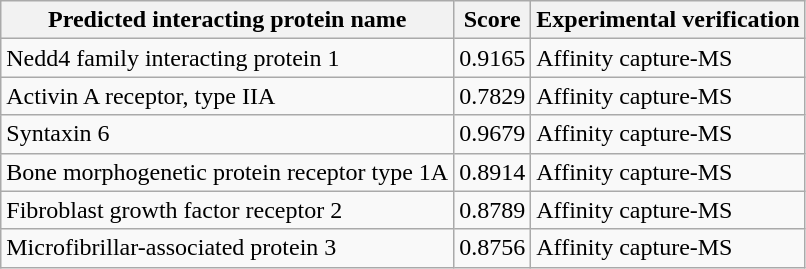<table class="wikitable mw-collapsible mw-collapsed">
<tr>
<th>Predicted interacting protein name</th>
<th>Score</th>
<th>Experimental verification</th>
</tr>
<tr>
<td>Nedd4 family interacting protein 1</td>
<td>0.9165</td>
<td>Affinity capture-MS</td>
</tr>
<tr>
<td>Activin A receptor, type IIA</td>
<td>0.7829</td>
<td>Affinity capture-MS</td>
</tr>
<tr>
<td>Syntaxin 6</td>
<td>0.9679</td>
<td>Affinity capture-MS</td>
</tr>
<tr>
<td>Bone morphogenetic protein receptor type 1A</td>
<td>0.8914</td>
<td>Affinity capture-MS</td>
</tr>
<tr>
<td>Fibroblast growth factor receptor 2</td>
<td>0.8789</td>
<td>Affinity capture-MS</td>
</tr>
<tr>
<td>Microfibrillar-associated protein 3</td>
<td>0.8756</td>
<td>Affinity capture-MS</td>
</tr>
</table>
